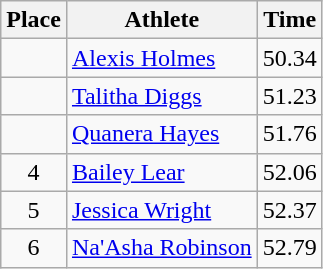<table class="wikitable">
<tr>
<th>Place</th>
<th>Athlete</th>
<th>Time</th>
</tr>
<tr>
<td align=center></td>
<td><a href='#'>Alexis Holmes</a></td>
<td>50.34</td>
</tr>
<tr>
<td align=center></td>
<td><a href='#'>Talitha Diggs</a></td>
<td>51.23</td>
</tr>
<tr>
<td align=center></td>
<td><a href='#'>Quanera Hayes</a></td>
<td>51.76</td>
</tr>
<tr>
<td align=center>4</td>
<td><a href='#'>Bailey Lear</a></td>
<td>52.06</td>
</tr>
<tr>
<td align=center>5</td>
<td><a href='#'>Jessica Wright</a></td>
<td>52.37</td>
</tr>
<tr>
<td align=center>6</td>
<td><a href='#'>Na'Asha Robinson</a></td>
<td>52.79</td>
</tr>
</table>
